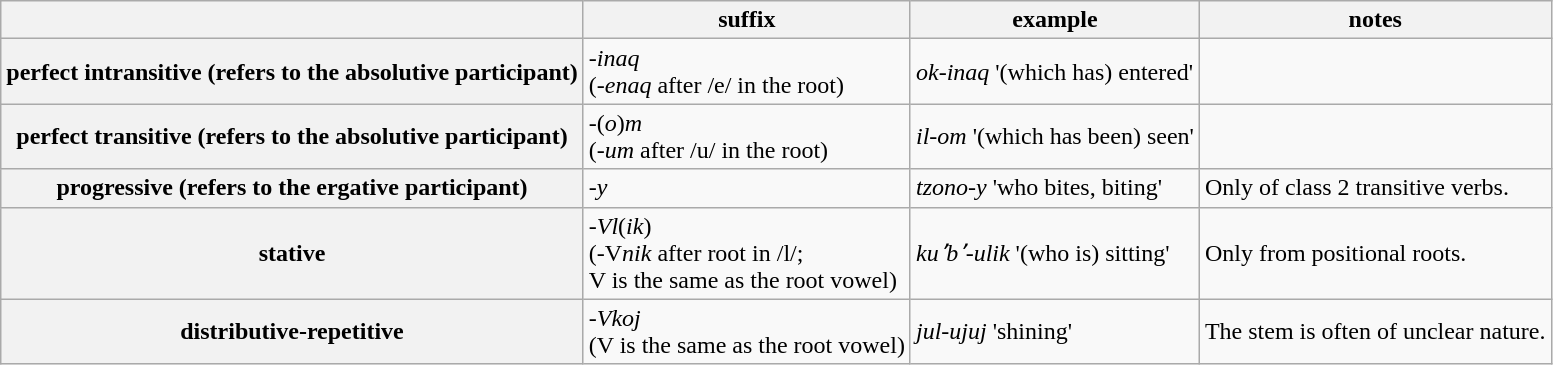<table class="wikitable">
<tr>
<th></th>
<th><strong>suffix</strong></th>
<th><strong>example</strong></th>
<th><strong>notes</strong></th>
</tr>
<tr>
<th><strong>perfect intransitive (refers to the absolutive participant)</strong></th>
<td><em>-inaq</em><br>(<em>-enaq</em> after /e/ in the root)</td>
<td><em>ok-inaq</em> '(which has) entered'</td>
<td></td>
</tr>
<tr>
<th><strong>perfect transitive (refers to the absolutive participant)</strong></th>
<td>-(<em>o</em>)<em>m</em><br>(-<em>um</em> after /u/ in the root)</td>
<td><em>il-om</em> '(which has been) seen'</td>
<td></td>
</tr>
<tr>
<th><strong>progressive (refers to the ergative participant)</strong></th>
<td><em>-y</em></td>
<td><em>tzono-y</em> 'who bites, biting'</td>
<td>Only of class 2 transitive verbs.</td>
</tr>
<tr>
<th><strong>stative</strong></th>
<td>-<em>Vl</em>(<em>ik</em>)<br>(-V<em>nik</em> after root in /l/;<br>V is the same as the root vowel)</td>
<td><em>kuʼbʼ-ulik</em> '(who is) sitting'</td>
<td>Only from positional roots.</td>
</tr>
<tr>
<th><strong>distributive-repetitive</strong></th>
<td>-<em>Vkoj</em><br>(V is the same as the root vowel)</td>
<td><em>jul-ujuj</em> 'shining'</td>
<td>The stem is often of unclear nature.</td>
</tr>
</table>
